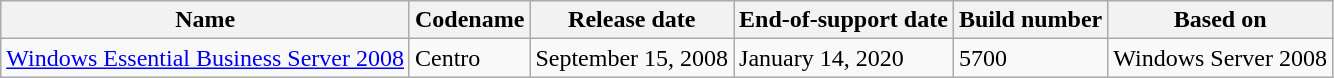<table class="wikitable sortable">
<tr>
<th>Name</th>
<th>Codename</th>
<th>Release date</th>
<th>End-of-support date</th>
<th>Build number</th>
<th>Based on</th>
</tr>
<tr>
<td><a href='#'>Windows Essential Business Server 2008</a></td>
<td>Centro</td>
<td>September 15, 2008</td>
<td>January 14, 2020</td>
<td>5700</td>
<td>Windows Server 2008</td>
</tr>
</table>
